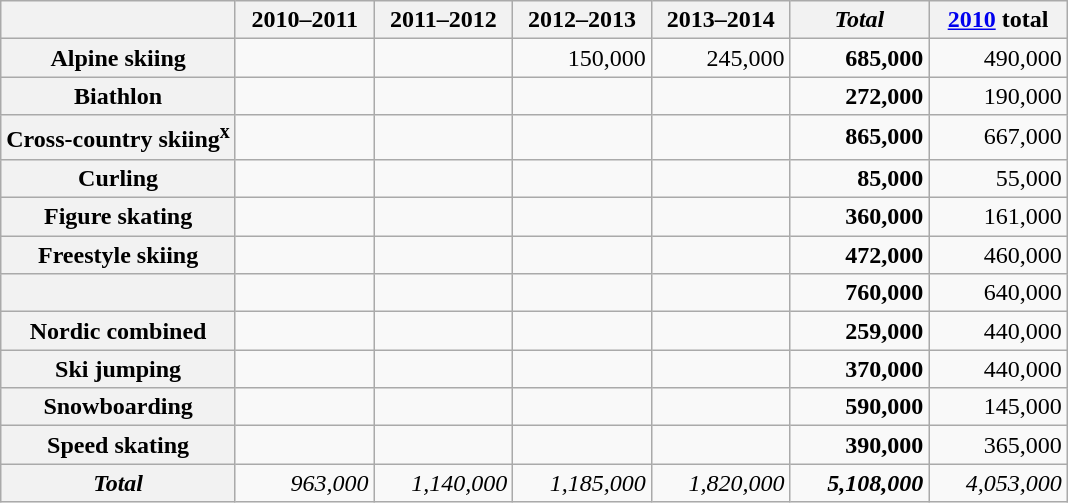<table class="wikitable sortable" style="text-align:right;">
<tr>
<th></th>
<th>2010–2011</th>
<th>2011–2012</th>
<th>2012–2013</th>
<th>2013–2014</th>
<th><em>Total</em></th>
<th><a href='#'>2010</a> total</th>
</tr>
<tr>
<th>Alpine skiing</th>
<td width="13%"></td>
<td width="13%"></td>
<td width="13%">150,000</td>
<td width="13%">245,000</td>
<td width="13%"><strong>685,000</strong></td>
<td width="13%">490,000</td>
</tr>
<tr>
<th>Biathlon</th>
<td></td>
<td></td>
<td></td>
<td></td>
<td><strong>272,000</strong></td>
<td>190,000</td>
</tr>
<tr>
<th>Cross-country skiing<sup>x</sup></th>
<td></td>
<td></td>
<td></td>
<td></td>
<td><strong>865,000</strong></td>
<td>667,000</td>
</tr>
<tr>
<th>Curling</th>
<td></td>
<td></td>
<td></td>
<td></td>
<td><strong>85,000</strong></td>
<td>55,000</td>
</tr>
<tr>
<th>Figure skating</th>
<td></td>
<td></td>
<td></td>
<td></td>
<td><strong>360,000</strong></td>
<td>161,000</td>
</tr>
<tr>
<th>Freestyle skiing</th>
<td></td>
<td></td>
<td></td>
<td></td>
<td><strong>472,000</strong></td>
<td>460,000</td>
</tr>
<tr>
<th></th>
<td></td>
<td></td>
<td></td>
<td></td>
<td><strong>760,000</strong></td>
<td>640,000</td>
</tr>
<tr>
<th>Nordic combined</th>
<td></td>
<td></td>
<td></td>
<td></td>
<td><strong>259,000</strong></td>
<td>440,000</td>
</tr>
<tr>
<th>Ski jumping</th>
<td></td>
<td></td>
<td></td>
<td></td>
<td><strong>370,000</strong></td>
<td>440,000</td>
</tr>
<tr>
<th>Snowboarding</th>
<td></td>
<td></td>
<td></td>
<td></td>
<td><strong>590,000</strong></td>
<td>145,000</td>
</tr>
<tr>
<th>Speed skating</th>
<td></td>
<td></td>
<td></td>
<td></td>
<td><strong>390,000</strong></td>
<td>365,000</td>
</tr>
<tr class="sortbottom">
<th><em>Total</em></th>
<td><em>963,000</em></td>
<td><em>1,140,000</em></td>
<td><em>1,185,000</em></td>
<td><em>1,820,000</em></td>
<td><strong><em>5,108,000</em></strong></td>
<td><em>4,053,000</em></td>
</tr>
</table>
